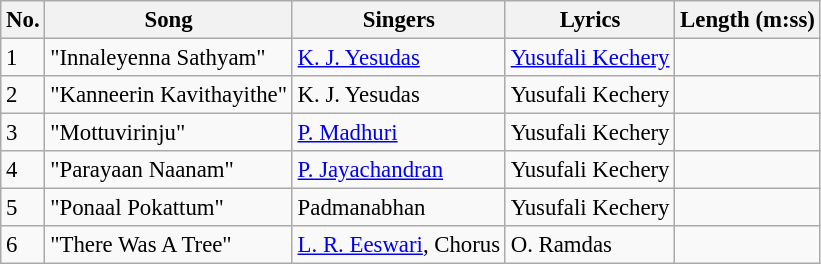<table class="wikitable" style="font-size:95%;">
<tr>
<th>No.</th>
<th>Song</th>
<th>Singers</th>
<th>Lyrics</th>
<th>Length (m:ss)</th>
</tr>
<tr>
<td>1</td>
<td>"Innaleyenna Sathyam"</td>
<td><a href='#'>K. J. Yesudas</a></td>
<td><a href='#'>Yusufali Kechery</a></td>
<td></td>
</tr>
<tr>
<td>2</td>
<td>"Kanneerin Kavithayithe"</td>
<td>K. J. Yesudas</td>
<td>Yusufali Kechery</td>
<td></td>
</tr>
<tr>
<td>3</td>
<td>"Mottuvirinju"</td>
<td><a href='#'>P. Madhuri</a></td>
<td>Yusufali Kechery</td>
<td></td>
</tr>
<tr>
<td>4</td>
<td>"Parayaan Naanam"</td>
<td><a href='#'>P. Jayachandran</a></td>
<td>Yusufali Kechery</td>
<td></td>
</tr>
<tr>
<td>5</td>
<td>"Ponaal Pokattum"</td>
<td>Padmanabhan</td>
<td>Yusufali Kechery</td>
<td></td>
</tr>
<tr>
<td>6</td>
<td>"There Was A Tree"</td>
<td><a href='#'>L. R. Eeswari</a>, Chorus</td>
<td>O. Ramdas</td>
<td></td>
</tr>
</table>
